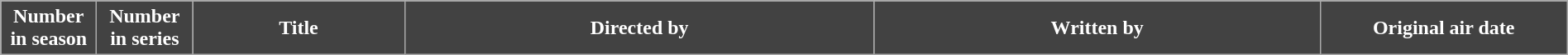<table class="wikitable plainrowheaders" style="width:100%; margin:auto;">
<tr>
<th scope="col" style="background:#424242; color:#fff; width:70px;">Number<br>in season</th>
<th scope="col" style="background:#424242; color:#fff; width:70px;">Number<br>in series</th>
<th scope="col" style="background:#424242; color:#fff;">Title</th>
<th scope="col" style="background:#424242; color:#fff;">Directed by</th>
<th scope="col" style="background:#424242; color:#fff;">Written by</th>
<th scope="col" style="background:#424242; color:#fff; width:12em;">Original air date<br>







</th>
</tr>
</table>
